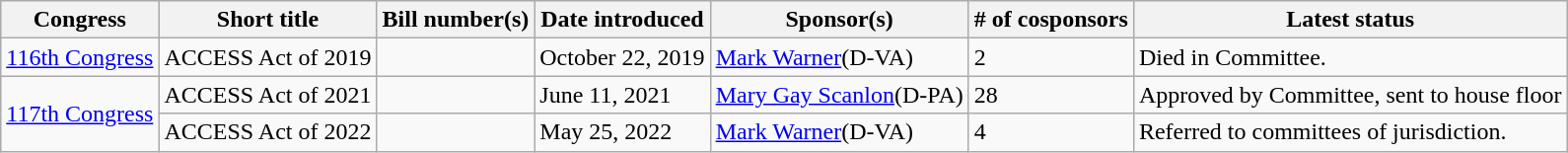<table class="wikitable">
<tr>
<th>Congress</th>
<th>Short title</th>
<th>Bill number(s)</th>
<th>Date introduced</th>
<th>Sponsor(s)</th>
<th># of cosponsors</th>
<th>Latest status</th>
</tr>
<tr>
<td><a href='#'>116th Congress</a></td>
<td>ACCESS Act of 2019</td>
<td></td>
<td>October 22, 2019</td>
<td><a href='#'>Mark Warner</a>(D-VA)</td>
<td>2</td>
<td>Died in Committee.</td>
</tr>
<tr>
<td rowspan="2"><a href='#'>117th Congress</a></td>
<td>ACCESS Act of 2021</td>
<td></td>
<td>June 11, 2021</td>
<td><a href='#'>Mary Gay Scanlon</a>(D-PA)</td>
<td>28</td>
<td>Approved by Committee, sent to house floor</td>
</tr>
<tr>
<td>ACCESS Act of 2022</td>
<td></td>
<td>May 25, 2022</td>
<td><a href='#'>Mark Warner</a>(D-VA)</td>
<td>4</td>
<td>Referred to committees of jurisdiction.</td>
</tr>
</table>
